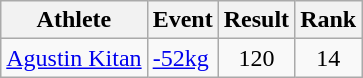<table class="wikitable">
<tr>
<th>Athlete</th>
<th>Event</th>
<th>Result</th>
<th>Rank</th>
</tr>
<tr align=center>
<td align=left><a href='#'>Agustin Kitan</a></td>
<td align=left><a href='#'>-52kg</a></td>
<td>120</td>
<td>14</td>
</tr>
</table>
